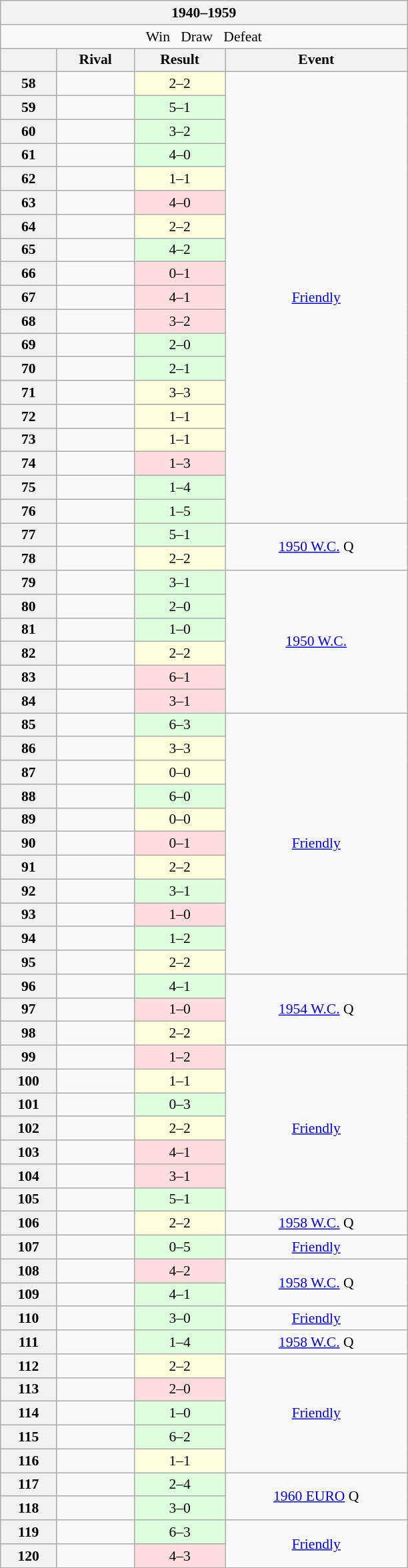<table class="wikitable collapsible collapsed" style="font-size: 90%">
<tr>
<th colspan="4" style="width:400px;">1940–1959</th>
</tr>
<tr>
<td style="text-align:center;" colspan="4"> Win   Draw   Defeat</td>
</tr>
<tr>
<th></th>
<th>Rival</th>
<th>Result</th>
<th>Event</th>
</tr>
<tr>
<th>58</th>
<td></td>
<td style="background:#ffd; text-align:center;">2–2</td>
<td rowspan="19" style="text-align:center;"><a href='#'>Friendly</a></td>
</tr>
<tr>
<th>59</th>
<td></td>
<td style="background:#dfd; text-align:center;">5–1</td>
</tr>
<tr>
<th>60</th>
<td></td>
<td style="background:#dfd; text-align:center;">3–2</td>
</tr>
<tr>
<th>61</th>
<td></td>
<td style="background:#dfd; text-align:center;">4–0</td>
</tr>
<tr>
<th>62</th>
<td></td>
<td style="background:#ffd; text-align:center;">1–1</td>
</tr>
<tr>
<th>63</th>
<td></td>
<td style="background:#fdd; text-align:center;">4–0</td>
</tr>
<tr>
<th>64</th>
<td></td>
<td style="background:#ffd; text-align:center;">2–2</td>
</tr>
<tr>
<th>65</th>
<td></td>
<td style="background:#dfd; text-align:center;">4–2</td>
</tr>
<tr>
<th>66</th>
<td></td>
<td style="background:#fdd; text-align:center;">0–1</td>
</tr>
<tr>
<th>67</th>
<td></td>
<td style="background:#fdd; text-align:center;">4–1</td>
</tr>
<tr>
<th>68</th>
<td></td>
<td style="background:#fdd; text-align:center;">3–2</td>
</tr>
<tr>
<th>69</th>
<td></td>
<td style="background:#dfd; text-align:center;">2–0</td>
</tr>
<tr>
<th>70</th>
<td></td>
<td style="background:#dfd; text-align:center;">2–1</td>
</tr>
<tr>
<th>71</th>
<td></td>
<td style="background:#ffd; text-align:center;">3–3</td>
</tr>
<tr>
<th>72</th>
<td></td>
<td style="background:#ffd; text-align:center;">1–1</td>
</tr>
<tr>
<th>73</th>
<td></td>
<td style="background:#ffd; text-align:center;">1–1</td>
</tr>
<tr>
<th>74</th>
<td></td>
<td style="background:#fdd; text-align:center;">1–3</td>
</tr>
<tr>
<th>75</th>
<td></td>
<td style="background:#dfd; text-align:center;">1–4</td>
</tr>
<tr>
<th>76</th>
<td></td>
<td style="background:#dfd; text-align:center;">1–5</td>
</tr>
<tr>
<th>77</th>
<td></td>
<td style="background:#dfd; text-align:center;">5–1</td>
<td rowspan="2" style="text-align:center;"> <a href='#'>1950 W.C.</a> Q</td>
</tr>
<tr>
<th>78</th>
<td></td>
<td style="background:#ffd; text-align:center;">2–2</td>
</tr>
<tr>
<th>79</th>
<td></td>
<td style="background:#dfd; text-align:center;">3–1</td>
<td rowspan="6" style="text-align:center;"> <a href='#'>1950 W.C.</a></td>
</tr>
<tr>
<th>80</th>
<td></td>
<td style="background:#dfd; text-align:center;">2–0</td>
</tr>
<tr>
<th>81</th>
<td></td>
<td style="background:#dfd; text-align:center;">1–0</td>
</tr>
<tr>
<th>82</th>
<td></td>
<td style="background:#ffd; text-align:center;">2–2</td>
</tr>
<tr>
<th>83</th>
<td></td>
<td style="background:#fdd; text-align:center;">6–1</td>
</tr>
<tr>
<th>84</th>
<td></td>
<td style="background:#fdd; text-align:center;">3–1</td>
</tr>
<tr>
<th>85</th>
<td></td>
<td style="background:#dfd; text-align:center;">6–3</td>
<td rowspan="11" style="text-align:center;"><a href='#'>Friendly</a></td>
</tr>
<tr>
<th>86</th>
<td></td>
<td style="background:#ffd; text-align:center;">3–3</td>
</tr>
<tr>
<th>87</th>
<td></td>
<td style="background:#ffd; text-align:center;">0–0</td>
</tr>
<tr>
<th>88</th>
<td></td>
<td style="background:#dfd; text-align:center;">6–0</td>
</tr>
<tr>
<th>89</th>
<td></td>
<td style="background:#ffd; text-align:center;">0–0</td>
</tr>
<tr>
<th>90</th>
<td></td>
<td style="background:#fdd; text-align:center;">0–1</td>
</tr>
<tr>
<th>91</th>
<td></td>
<td style="background:#ffd; text-align:center;">2–2</td>
</tr>
<tr>
<th>92</th>
<td></td>
<td style="background:#dfd; text-align:center;">3–1</td>
</tr>
<tr>
<th>93</th>
<td></td>
<td style="background:#fdd; text-align:center;">1–0</td>
</tr>
<tr>
<th>94</th>
<td></td>
<td style="background:#dfd; text-align:center;">1–2</td>
</tr>
<tr>
<th>95</th>
<td></td>
<td style="background:#ffd; text-align:center;">2–2</td>
</tr>
<tr>
<th>96</th>
<td></td>
<td style="background:#dfd; text-align:center;">4–1</td>
<td rowspan="3" style="text-align:center;"> <a href='#'>1954 W.C.</a> Q</td>
</tr>
<tr>
<th>97</th>
<td></td>
<td style="background:#fdd; text-align:center;">1–0</td>
</tr>
<tr>
<th>98</th>
<td></td>
<td style="background:#ffd; text-align:center;">2–2</td>
</tr>
<tr>
<th>99</th>
<td></td>
<td style="background:#fdd; text-align:center;">1–2</td>
<td rowspan="7" style="text-align:center;"><a href='#'>Friendly</a></td>
</tr>
<tr>
<th>100</th>
<td></td>
<td style="background:#ffd; text-align:center;">1–1</td>
</tr>
<tr>
<th>101</th>
<td></td>
<td style="background:#dfd; text-align:center;">0–3</td>
</tr>
<tr>
<th>102</th>
<td></td>
<td style="background:#ffd; text-align:center;">2–2</td>
</tr>
<tr>
<th>103</th>
<td></td>
<td style="background:#fdd; text-align:center;">4–1</td>
</tr>
<tr>
<th>104</th>
<td></td>
<td style="background:#fdd; text-align:center;">3–1</td>
</tr>
<tr>
<th>105</th>
<td></td>
<td style="background:#dfd; text-align:center;">5–1</td>
</tr>
<tr>
<th>106</th>
<td></td>
<td style="background:#ffd; text-align:center;">2–2</td>
<td style="text-align:center;"> <a href='#'>1958 W.C.</a> Q</td>
</tr>
<tr>
<th>107</th>
<td></td>
<td style="background:#dfd; text-align:center;">0–5</td>
<td style="text-align:center;"><a href='#'>Friendly</a></td>
</tr>
<tr>
<th>108</th>
<td></td>
<td style="background:#fdd; text-align:center;">4–2</td>
<td rowspan="2" style="text-align:center;"> <a href='#'>1958 W.C.</a> Q</td>
</tr>
<tr>
<th>109</th>
<td></td>
<td style="background:#dfd; text-align:center;">4–1</td>
</tr>
<tr>
<th>110</th>
<td></td>
<td style="background:#dfd; text-align:center;">3–0</td>
<td style="text-align:center;"><a href='#'>Friendly</a></td>
</tr>
<tr>
<th>111</th>
<td></td>
<td style="background:#dfd; text-align:center;">1–4</td>
<td style="text-align:center;"> <a href='#'>1958 W.C.</a> Q</td>
</tr>
<tr>
<th>112</th>
<td></td>
<td style="background:#ffd; text-align:center;">2–2</td>
<td rowspan="5" style="text-align:center;"><a href='#'>Friendly</a></td>
</tr>
<tr>
<th>113</th>
<td></td>
<td style="background:#fdd; text-align:center;">2–0</td>
</tr>
<tr>
<th>114</th>
<td></td>
<td style="background:#dfd; text-align:center;">1–0</td>
</tr>
<tr>
<th>115</th>
<td></td>
<td style="background:#dfd; text-align:center;">6–2</td>
</tr>
<tr>
<th>116</th>
<td></td>
<td style="background:#ffd; text-align:center;">1–1</td>
</tr>
<tr>
<th>117</th>
<td></td>
<td style="background:#dfd; text-align:center;">2–4</td>
<td rowspan="2" style="text-align:center;"> <a href='#'>1960 EURO</a> Q</td>
</tr>
<tr>
<th>118</th>
<td></td>
<td style="background:#dfd; text-align:center;">3–0</td>
</tr>
<tr>
<th>119</th>
<td></td>
<td style="background:#dfd; text-align:center;">6–3</td>
<td rowspan="2" style="text-align:center;"><a href='#'>Friendly</a></td>
</tr>
<tr>
<th>120</th>
<td></td>
<td style="background:#fdd; text-align:center;">4–3</td>
</tr>
</table>
